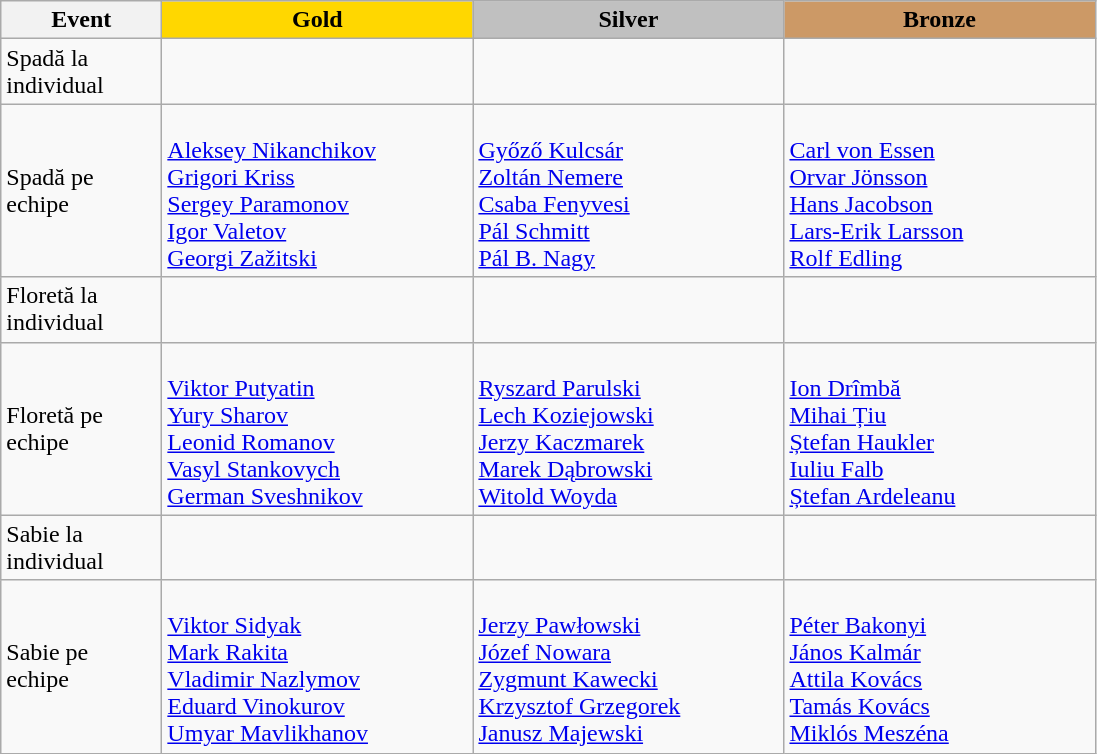<table class="wikitable">
<tr>
<th width="100">Event</th>
<th style="background-color:gold;" width="200"> Gold</th>
<th style="background-color:silver;" width="200"> Silver</th>
<th style="background-color:#CC9966;" width="200"> Bronze</th>
</tr>
<tr>
<td>Spadă la individual</td>
<td></td>
<td></td>
<td></td>
</tr>
<tr>
<td>Spadă pe echipe</td>
<td><br><a href='#'>Aleksey Nikanchikov</a><br><a href='#'>Grigori Kriss</a><br><a href='#'>Sergey Paramonov</a><br><a href='#'>Igor Valetov</a><br><a href='#'>Georgi Zažitski</a></td>
<td><br><a href='#'>Győző Kulcsár</a><br><a href='#'>Zoltán Nemere</a><br><a href='#'>Csaba Fenyvesi</a><br><a href='#'>Pál Schmitt</a><br><a href='#'>Pál B. Nagy</a></td>
<td><br><a href='#'>Carl von Essen</a><br><a href='#'>Orvar Jönsson</a><br><a href='#'>Hans Jacobson</a><br><a href='#'>Lars-Erik Larsson</a><br><a href='#'>Rolf Edling</a></td>
</tr>
<tr>
<td>Floretă la individual</td>
<td></td>
<td></td>
<td></td>
</tr>
<tr>
<td>Floretă pe echipe</td>
<td><br><a href='#'>Viktor Putyatin</a><br><a href='#'>Yury Sharov</a><br><a href='#'>Leonid Romanov</a><br><a href='#'>Vasyl Stankovych</a><br><a href='#'>German Sveshnikov</a></td>
<td><br><a href='#'>Ryszard Parulski</a><br><a href='#'>Lech Koziejowski</a><br><a href='#'>Jerzy Kaczmarek</a><br><a href='#'>Marek Dąbrowski</a><br><a href='#'>Witold Woyda</a></td>
<td><br><a href='#'>Ion Drîmbă</a><br><a href='#'>Mihai Țiu</a><br><a href='#'>Ștefan Haukler</a><br><a href='#'>Iuliu Falb</a><br><a href='#'>Ștefan Ardeleanu</a></td>
</tr>
<tr>
<td>Sabie la individual</td>
<td></td>
<td></td>
<td></td>
</tr>
<tr>
<td>Sabie pe echipe</td>
<td><br><a href='#'>Viktor Sidyak</a><br><a href='#'>Mark Rakita</a><br><a href='#'>Vladimir Nazlymov</a><br><a href='#'>Eduard Vinokurov</a><br><a href='#'>Umyar Mavlikhanov</a></td>
<td><br><a href='#'>Jerzy Pawłowski</a><br><a href='#'>Józef Nowara</a><br><a href='#'>Zygmunt Kawecki</a><br><a href='#'>Krzysztof Grzegorek</a><br><a href='#'>Janusz Majewski</a></td>
<td><br><a href='#'>Péter Bakonyi</a><br><a href='#'>János Kalmár</a><br><a href='#'>Attila Kovács</a><br><a href='#'>Tamás Kovács</a><br><a href='#'>Miklós Meszéna</a></td>
</tr>
</table>
